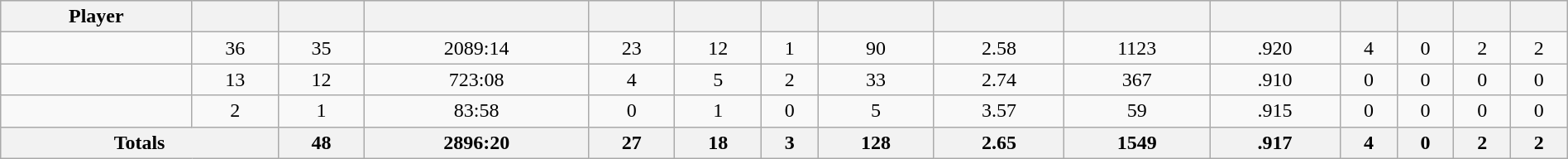<table class="wikitable sortable" style="width:100%; text-align:center;">
<tr style="text-align:center; background:#ddd;">
<th>Player</th>
<th></th>
<th></th>
<th></th>
<th></th>
<th></th>
<th></th>
<th></th>
<th></th>
<th></th>
<th></th>
<th></th>
<th></th>
<th></th>
<th></th>
</tr>
<tr>
<td></td>
<td>36</td>
<td>35</td>
<td>2089:14</td>
<td>23</td>
<td>12</td>
<td>1</td>
<td>90</td>
<td>2.58</td>
<td>1123</td>
<td>.920</td>
<td>4</td>
<td>0</td>
<td>2</td>
<td>2</td>
</tr>
<tr>
<td></td>
<td>13</td>
<td>12</td>
<td>723:08</td>
<td>4</td>
<td>5</td>
<td>2</td>
<td>33</td>
<td>2.74</td>
<td>367</td>
<td>.910</td>
<td>0</td>
<td>0</td>
<td>0</td>
<td>0</td>
</tr>
<tr>
<td></td>
<td>2</td>
<td>1</td>
<td>83:58</td>
<td>0</td>
<td>1</td>
<td>0</td>
<td>5</td>
<td>3.57</td>
<td>59</td>
<td>.915</td>
<td>0</td>
<td>0</td>
<td>0</td>
<td>0</td>
</tr>
<tr class="unsortable">
<th colspan=2>Totals</th>
<th>48</th>
<th>2896:20</th>
<th>27</th>
<th>18</th>
<th>3</th>
<th>128</th>
<th>2.65</th>
<th>1549</th>
<th>.917</th>
<th>4</th>
<th>0</th>
<th>2</th>
<th>2</th>
</tr>
</table>
